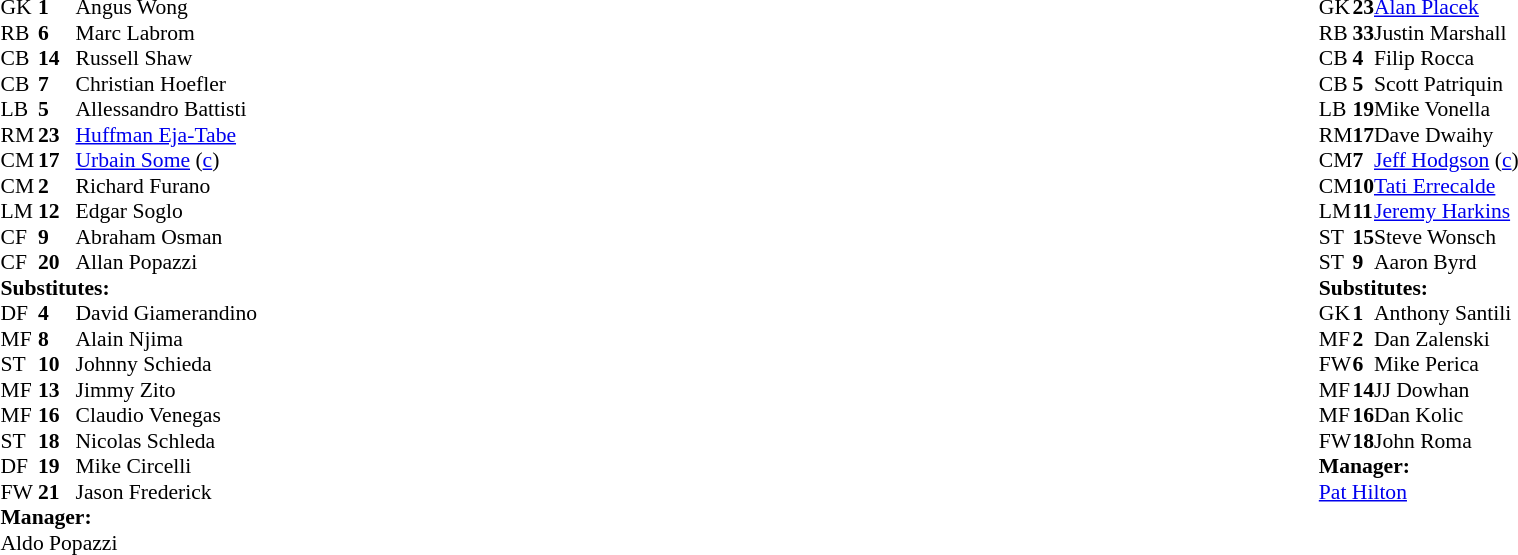<table style="width:100%;">
<tr>
<td style="vertical-align:top; width:50%;"><br><table style="font-size: 90%" cellspacing="0" cellpadding="0">
<tr>
<th width="25"></th>
<th width="25"></th>
</tr>
<tr>
<td>GK</td>
<td><strong>1</strong></td>
<td> Angus Wong</td>
<td></td>
<td></td>
</tr>
<tr>
<td>RB</td>
<td><strong>6</strong></td>
<td> Marc Labrom</td>
</tr>
<tr>
<td>CB</td>
<td><strong>14</strong></td>
<td> Russell Shaw</td>
</tr>
<tr>
<td>CB</td>
<td><strong>7</strong></td>
<td>  Christian Hoefler</td>
</tr>
<tr>
<td>LB</td>
<td><strong>5</strong></td>
<td> Allessandro Battisti</td>
<td></td>
<td></td>
</tr>
<tr>
<td>RM</td>
<td><strong>23</strong></td>
<td> <a href='#'>Huffman Eja-Tabe</a></td>
<td></td>
<td></td>
</tr>
<tr>
<td>CM</td>
<td><strong>17</strong></td>
<td> <a href='#'>Urbain Some</a> (<a href='#'>c</a>)</td>
</tr>
<tr>
<td>CM</td>
<td><strong>2</strong></td>
<td> Richard Furano</td>
<td></td>
<td></td>
</tr>
<tr>
<td>LM</td>
<td><strong>12</strong></td>
<td> Edgar Soglo</td>
<td></td>
<td></td>
</tr>
<tr>
<td>CF</td>
<td><strong>9</strong></td>
<td> Abraham Osman</td>
<td></td>
<td></td>
</tr>
<tr>
<td>CF</td>
<td><strong>20</strong></td>
<td> Allan Popazzi</td>
<td></td>
<td></td>
</tr>
<tr>
<td colspan=3><strong>Substitutes:</strong></td>
</tr>
<tr>
<td>DF</td>
<td><strong>4</strong></td>
<td> David Giamerandino</td>
<td></td>
<td></td>
</tr>
<tr>
<td>MF</td>
<td><strong>8</strong></td>
<td> Alain Njima</td>
<td></td>
<td></td>
</tr>
<tr>
<td>ST</td>
<td><strong>10</strong></td>
<td> Johnny Schieda</td>
<td></td>
<td></td>
</tr>
<tr>
<td>MF</td>
<td><strong>13</strong></td>
<td>  Jimmy Zito</td>
<td></td>
<td></td>
</tr>
<tr>
<td>MF</td>
<td><strong>16</strong></td>
<td> Claudio Venegas</td>
<td></td>
<td></td>
</tr>
<tr>
<td>ST</td>
<td><strong>18</strong></td>
<td> Nicolas Schleda</td>
<td></td>
<td></td>
</tr>
<tr>
<td>DF</td>
<td><strong>19</strong></td>
<td> Mike Circelli</td>
</tr>
<tr>
<td>FW</td>
<td><strong>21</strong></td>
<td> Jason Frederick</td>
<td></td>
<td></td>
</tr>
<tr>
<td colspan=3><strong>Manager:</strong></td>
</tr>
<tr>
<td colspan=4> Aldo Popazzi</td>
</tr>
</table>
</td>
<td valign="top"></td>
<td style="vertical-align:top; width:50%;"><br><table cellspacing="0" cellpadding="0" style="font-size:90%; margin:auto;">
<tr>
<td>GK</td>
<td><strong>23</strong></td>
<td> <a href='#'>Alan Placek</a></td>
<td></td>
<td></td>
</tr>
<tr>
<td>RB</td>
<td><strong>33</strong></td>
<td> Justin Marshall</td>
</tr>
<tr>
<td>CB</td>
<td><strong>4</strong></td>
<td>  Filip Rocca</td>
</tr>
<tr>
<td>CB</td>
<td><strong>5</strong></td>
<td> Scott Patriquin</td>
</tr>
<tr>
<td>LB</td>
<td><strong>19</strong></td>
<td> Mike Vonella</td>
<td></td>
<td></td>
</tr>
<tr>
<td>RM</td>
<td><strong>17</strong></td>
<td> Dave Dwaihy</td>
<td></td>
<td></td>
</tr>
<tr>
<td>CM</td>
<td><strong>7</strong></td>
<td> <a href='#'>Jeff Hodgson</a> (<a href='#'>c</a>)</td>
</tr>
<tr>
<td>CM</td>
<td><strong>10</strong></td>
<td> <a href='#'>Tati Errecalde</a></td>
<td></td>
<td></td>
</tr>
<tr>
<td>LM</td>
<td><strong>11</strong></td>
<td> <a href='#'>Jeremy Harkins</a></td>
<td></td>
<td></td>
</tr>
<tr>
<td>ST</td>
<td><strong>15</strong></td>
<td> Steve Wonsch</td>
<td></td>
<td></td>
</tr>
<tr>
<td>ST</td>
<td><strong>9</strong></td>
<td> Aaron Byrd</td>
<td></td>
<td></td>
</tr>
<tr>
<td colspan=3><strong>Substitutes:</strong></td>
</tr>
<tr>
<td>GK</td>
<td><strong>1</strong></td>
<td> Anthony Santili</td>
<td></td>
<td></td>
</tr>
<tr>
<td>MF</td>
<td><strong>2</strong></td>
<td> Dan Zalenski</td>
<td></td>
<td></td>
</tr>
<tr>
<td>FW</td>
<td><strong>6</strong></td>
<td> Mike Perica</td>
<td></td>
<td></td>
</tr>
<tr>
<td>MF</td>
<td><strong>14</strong></td>
<td> JJ Dowhan</td>
<td></td>
<td></td>
</tr>
<tr>
<td>MF</td>
<td><strong>16</strong></td>
<td> Dan Kolic</td>
<td></td>
<td></td>
</tr>
<tr>
<td>FW</td>
<td><strong>18</strong></td>
<td> John Roma</td>
<td></td>
<td></td>
</tr>
<tr>
<td colspan=3><strong>Manager:</strong></td>
</tr>
<tr>
<td colspan=4> <a href='#'>Pat Hilton</a></td>
</tr>
</table>
</td>
</tr>
</table>
